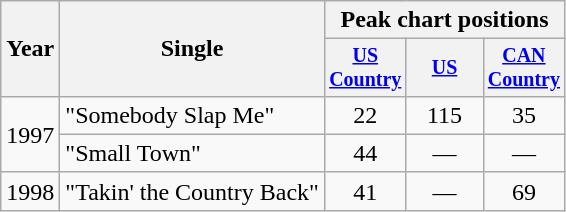<table class="wikitable" style="text-align:center;">
<tr>
<th rowspan="2">Year</th>
<th rowspan="2">Single</th>
<th colspan="3">Peak chart positions</th>
</tr>
<tr style="font-size:smaller;">
<th width="45"><a href='#'>US Country</a></th>
<th width="45"><a href='#'>US</a></th>
<th width="45"><a href='#'>CAN Country</a></th>
</tr>
<tr>
<td rowspan="2">1997</td>
<td align="left">"Somebody Slap Me"</td>
<td>22</td>
<td>115</td>
<td>35</td>
</tr>
<tr>
<td align="left">"Small Town"</td>
<td>44</td>
<td>—</td>
<td>—</td>
</tr>
<tr>
<td>1998</td>
<td align="left">"Takin' the Country Back"</td>
<td>41</td>
<td>—</td>
<td>69</td>
</tr>
</table>
